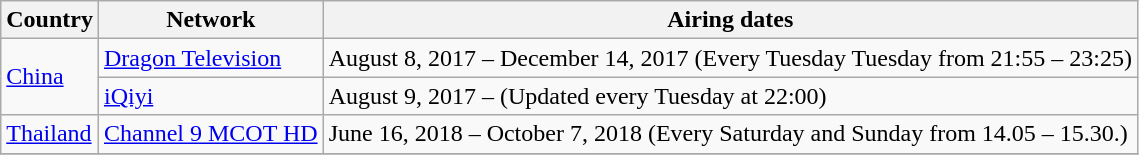<table class="wikitable">
<tr>
<th>Country</th>
<th>Network</th>
<th>Airing dates</th>
</tr>
<tr>
<td rowspan=2> <a href='#'>China</a></td>
<td><a href='#'>Dragon Television</a></td>
<td>August 8, 2017 – December 14, 2017 (Every Tuesday Tuesday from 21:55 – 23:25)</td>
</tr>
<tr>
<td><a href='#'>iQiyi</a></td>
<td>August 9, 2017 – (Updated every Tuesday at 22:00)</td>
</tr>
<tr>
<td> <a href='#'>Thailand</a></td>
<td><a href='#'>Channel 9 MCOT HD</a></td>
<td>June 16, 2018 – October 7, 2018 (Every Saturday and Sunday from 14.05 – 15.30.)</td>
</tr>
<tr>
</tr>
</table>
